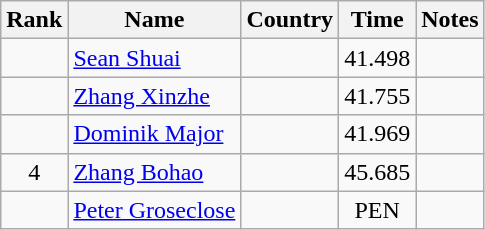<table class="wikitable sortable" style="text-align:center">
<tr>
<th>Rank</th>
<th>Name</th>
<th>Country</th>
<th>Time</th>
<th>Notes</th>
</tr>
<tr>
<td></td>
<td align=left><a href='#'>Sean Shuai</a></td>
<td align=left></td>
<td>41.498</td>
<td></td>
</tr>
<tr>
<td></td>
<td align=left><a href='#'>Zhang Xinzhe</a></td>
<td align=left></td>
<td>41.755</td>
<td></td>
</tr>
<tr>
<td></td>
<td align=left><a href='#'>Dominik Major</a></td>
<td align=left></td>
<td>41.969</td>
<td></td>
</tr>
<tr>
<td>4</td>
<td align=left><a href='#'>Zhang Bohao</a></td>
<td align=left></td>
<td>45.685</td>
<td></td>
</tr>
<tr>
<td></td>
<td align=left><a href='#'>Peter Groseclose</a></td>
<td align=left></td>
<td>PEN</td>
<td></td>
</tr>
</table>
